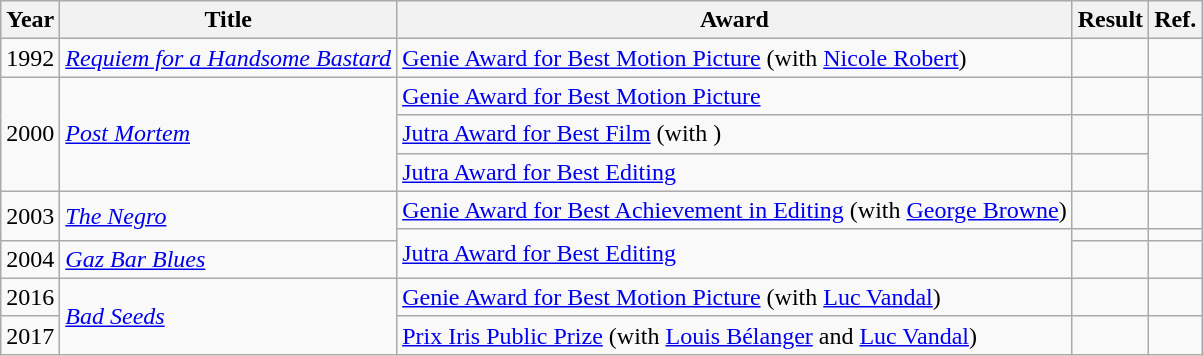<table class="wikitable sortable">
<tr>
<th>Year</th>
<th>Title</th>
<th>Award</th>
<th>Result</th>
<th>Ref.</th>
</tr>
<tr>
<td>1992</td>
<td><em><a href='#'>Requiem for a Handsome Bastard</a></em></td>
<td><a href='#'>Genie Award for Best Motion Picture</a> (with <a href='#'>Nicole Robert</a>)</td>
<td></td>
<td></td>
</tr>
<tr>
<td rowspan=3>2000</td>
<td rowspan=3><em><a href='#'>Post Mortem</a></em></td>
<td><a href='#'>Genie Award for Best Motion Picture</a></td>
<td></td>
<td></td>
</tr>
<tr>
<td><a href='#'>Jutra Award for Best Film</a> (with )</td>
<td></td>
<td rowspan=2></td>
</tr>
<tr>
<td><a href='#'>Jutra Award for Best Editing</a></td>
<td></td>
</tr>
<tr>
<td rowspan=2>2003</td>
<td rowspan=2><em><a href='#'>The Negro</a></em></td>
<td><a href='#'>Genie Award for Best Achievement in Editing</a> (with <a href='#'>George Browne</a>)</td>
<td></td>
<td></td>
</tr>
<tr>
<td rowspan=2><a href='#'>Jutra Award for Best Editing</a></td>
<td></td>
<td></td>
</tr>
<tr>
<td>2004</td>
<td><em><a href='#'>Gaz Bar Blues</a></em></td>
<td></td>
<td></td>
</tr>
<tr>
<td>2016</td>
<td rowspan=2><em><a href='#'>Bad Seeds</a></em></td>
<td><a href='#'>Genie Award for Best Motion Picture</a> (with <a href='#'>Luc Vandal</a>)</td>
<td></td>
<td></td>
</tr>
<tr>
<td>2017</td>
<td><a href='#'>Prix Iris Public Prize</a> (with <a href='#'>Louis Bélanger</a> and <a href='#'>Luc Vandal</a>)</td>
<td></td>
<td></td>
</tr>
</table>
